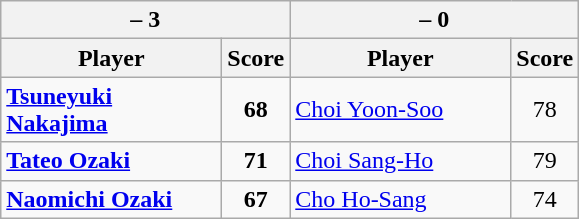<table class=wikitable>
<tr>
<th colspan=2> – 3</th>
<th colspan=2> – 0</th>
</tr>
<tr>
<th width=140>Player</th>
<th>Score</th>
<th width=140>Player</th>
<th>Score</th>
</tr>
<tr>
<td><strong><a href='#'>Tsuneyuki Nakajima</a></strong></td>
<td align=center><strong>68</strong></td>
<td><a href='#'>Choi Yoon-Soo</a></td>
<td align=center>78</td>
</tr>
<tr>
<td><strong><a href='#'>Tateo Ozaki</a></strong></td>
<td align=center><strong>71</strong></td>
<td><a href='#'>Choi Sang-Ho</a></td>
<td align=center>79</td>
</tr>
<tr>
<td><strong><a href='#'>Naomichi Ozaki</a></strong></td>
<td align=center><strong>67</strong></td>
<td><a href='#'>Cho Ho-Sang</a></td>
<td align=center>74</td>
</tr>
</table>
